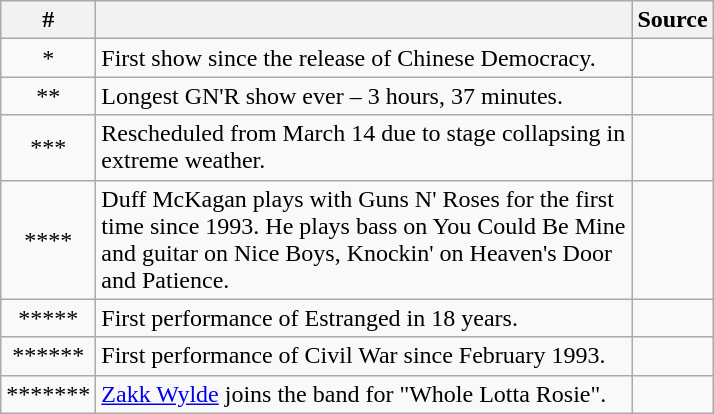<table class="wikitable">
<tr>
<th style="width:30px;" class="unsortable">#</th>
<th style="width:350px;"></th>
<th style="width:30px;">Source</th>
</tr>
<tr>
<td style="text-align:center;">*</td>
<td>First show since the release of Chinese Democracy.</td>
<td></td>
</tr>
<tr>
<td style="text-align:center;">**</td>
<td>Longest GN'R show ever – 3 hours, 37 minutes.</td>
<td></td>
</tr>
<tr>
<td style="text-align:center;">***</td>
<td>Rescheduled from March 14 due to stage collapsing in extreme weather.</td>
<td></td>
</tr>
<tr>
<td style="text-align:center;">****</td>
<td>Duff McKagan plays with Guns N' Roses for the first time since 1993. He plays bass on You Could Be Mine and guitar on Nice Boys, Knockin' on Heaven's Door and Patience.</td>
<td></td>
</tr>
<tr>
<td style="text-align:center;">*****</td>
<td>First performance of Estranged in 18 years.</td>
<td></td>
</tr>
<tr>
<td style="text-align:center;">******</td>
<td>First performance of Civil War since February 1993.</td>
<td></td>
</tr>
<tr>
<td style="text-align:center;">*******</td>
<td><a href='#'>Zakk Wylde</a> joins the band for "Whole Lotta Rosie".</td>
<td></td>
</tr>
</table>
